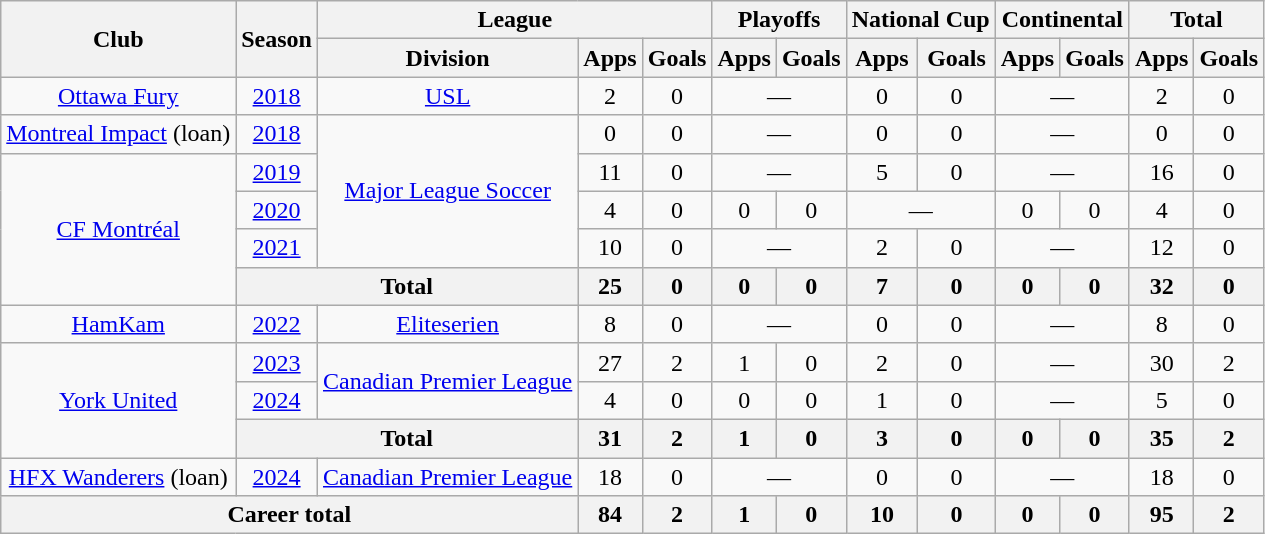<table class="wikitable" style="text-align:center">
<tr>
<th rowspan="2">Club</th>
<th rowspan="2">Season</th>
<th colspan="3">League</th>
<th colspan="2">Playoffs</th>
<th colspan="2">National Cup</th>
<th colspan="2">Continental</th>
<th colspan="2">Total</th>
</tr>
<tr>
<th>Division</th>
<th>Apps</th>
<th>Goals</th>
<th>Apps</th>
<th>Goals</th>
<th>Apps</th>
<th>Goals</th>
<th>Apps</th>
<th>Goals</th>
<th>Apps</th>
<th>Goals</th>
</tr>
<tr>
<td><a href='#'>Ottawa Fury</a></td>
<td><a href='#'>2018</a></td>
<td><a href='#'>USL</a></td>
<td>2</td>
<td>0</td>
<td colspan="2">—</td>
<td>0</td>
<td>0</td>
<td colspan="2">—</td>
<td>2</td>
<td>0</td>
</tr>
<tr>
<td><a href='#'>Montreal Impact</a> (loan)</td>
<td><a href='#'>2018</a></td>
<td rowspan="4"><a href='#'>Major League Soccer</a></td>
<td>0</td>
<td>0</td>
<td colspan="2">—</td>
<td>0</td>
<td>0</td>
<td colspan="2">—</td>
<td>0</td>
<td>0</td>
</tr>
<tr>
<td rowspan="4"><a href='#'>CF Montréal</a></td>
<td><a href='#'>2019</a></td>
<td>11</td>
<td>0</td>
<td colspan="2">—</td>
<td>5</td>
<td>0</td>
<td colspan="2">—</td>
<td>16</td>
<td>0</td>
</tr>
<tr>
<td><a href='#'>2020</a></td>
<td>4</td>
<td>0</td>
<td>0</td>
<td>0</td>
<td colspan="2">—</td>
<td>0</td>
<td>0</td>
<td>4</td>
<td>0</td>
</tr>
<tr>
<td><a href='#'>2021</a></td>
<td>10</td>
<td>0</td>
<td colspan="2">—</td>
<td>2</td>
<td>0</td>
<td colspan="2">—</td>
<td>12</td>
<td>0</td>
</tr>
<tr>
<th colspan="2">Total</th>
<th>25</th>
<th>0</th>
<th>0</th>
<th>0</th>
<th>7</th>
<th>0</th>
<th>0</th>
<th>0</th>
<th>32</th>
<th>0</th>
</tr>
<tr>
<td><a href='#'>HamKam</a></td>
<td><a href='#'>2022</a></td>
<td><a href='#'>Eliteserien</a></td>
<td>8</td>
<td>0</td>
<td colspan="2">—</td>
<td>0</td>
<td>0</td>
<td colspan="2">—</td>
<td>8</td>
<td>0</td>
</tr>
<tr>
<td rowspan=3><a href='#'>York United</a></td>
<td><a href='#'>2023</a></td>
<td rowspan=2><a href='#'>Canadian Premier League</a></td>
<td>27</td>
<td>2</td>
<td>1</td>
<td>0</td>
<td>2</td>
<td>0</td>
<td colspan="2">—</td>
<td>30</td>
<td>2</td>
</tr>
<tr>
<td><a href='#'>2024</a></td>
<td>4</td>
<td>0</td>
<td>0</td>
<td>0</td>
<td>1</td>
<td>0</td>
<td colspan="2">—</td>
<td>5</td>
<td>0</td>
</tr>
<tr>
<th colspan="2">Total</th>
<th>31</th>
<th>2</th>
<th>1</th>
<th>0</th>
<th>3</th>
<th>0</th>
<th>0</th>
<th>0</th>
<th>35</th>
<th>2</th>
</tr>
<tr>
<td><a href='#'>HFX Wanderers</a> (loan)</td>
<td><a href='#'>2024</a></td>
<td><a href='#'>Canadian Premier League</a></td>
<td>18</td>
<td>0</td>
<td colspan="2">—</td>
<td>0</td>
<td>0</td>
<td colspan="2">—</td>
<td>18</td>
<td>0</td>
</tr>
<tr>
<th colspan="3">Career total</th>
<th>84</th>
<th>2</th>
<th>1</th>
<th>0</th>
<th>10</th>
<th>0</th>
<th>0</th>
<th>0</th>
<th>95</th>
<th>2</th>
</tr>
</table>
